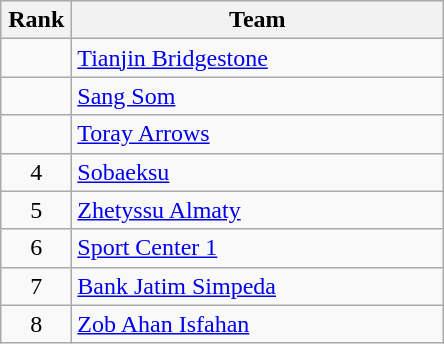<table class="wikitable" style="text-align: center;">
<tr>
<th width=40>Rank</th>
<th width=240>Team</th>
</tr>
<tr>
<td></td>
<td align="left"> <a href='#'>Tianjin Bridgestone</a></td>
</tr>
<tr>
<td></td>
<td align="left"> <a href='#'>Sang Som</a></td>
</tr>
<tr>
<td></td>
<td align="left"> <a href='#'>Toray Arrows</a></td>
</tr>
<tr>
<td>4</td>
<td align="left"> <a href='#'>Sobaeksu</a></td>
</tr>
<tr>
<td>5</td>
<td align="left"> <a href='#'>Zhetyssu Almaty</a></td>
</tr>
<tr>
<td>6</td>
<td align="left"> <a href='#'>Sport Center 1</a></td>
</tr>
<tr>
<td>7</td>
<td align="left"> <a href='#'>Bank Jatim Simpeda</a></td>
</tr>
<tr>
<td>8</td>
<td align="left"> <a href='#'>Zob Ahan Isfahan</a></td>
</tr>
</table>
